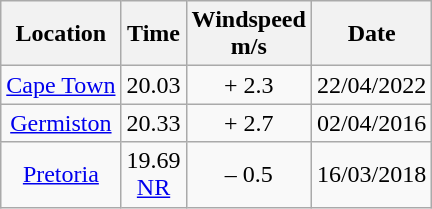<table class="wikitable" style= "text-align: center">
<tr>
<th>Location</th>
<th>Time</th>
<th>Windspeed<br>m/s</th>
<th>Date</th>
</tr>
<tr>
<td><a href='#'>Cape Town</a></td>
<td>20.03</td>
<td>+ 2.3</td>
<td>22/04/2022</td>
</tr>
<tr>
<td><a href='#'>Germiston</a></td>
<td>20.33</td>
<td>+ 2.7</td>
<td>02/04/2016</td>
</tr>
<tr>
<td><a href='#'>Pretoria</a></td>
<td>19.69<br><a href='#'>NR</a></td>
<td>– 0.5</td>
<td>16/03/2018</td>
</tr>
</table>
